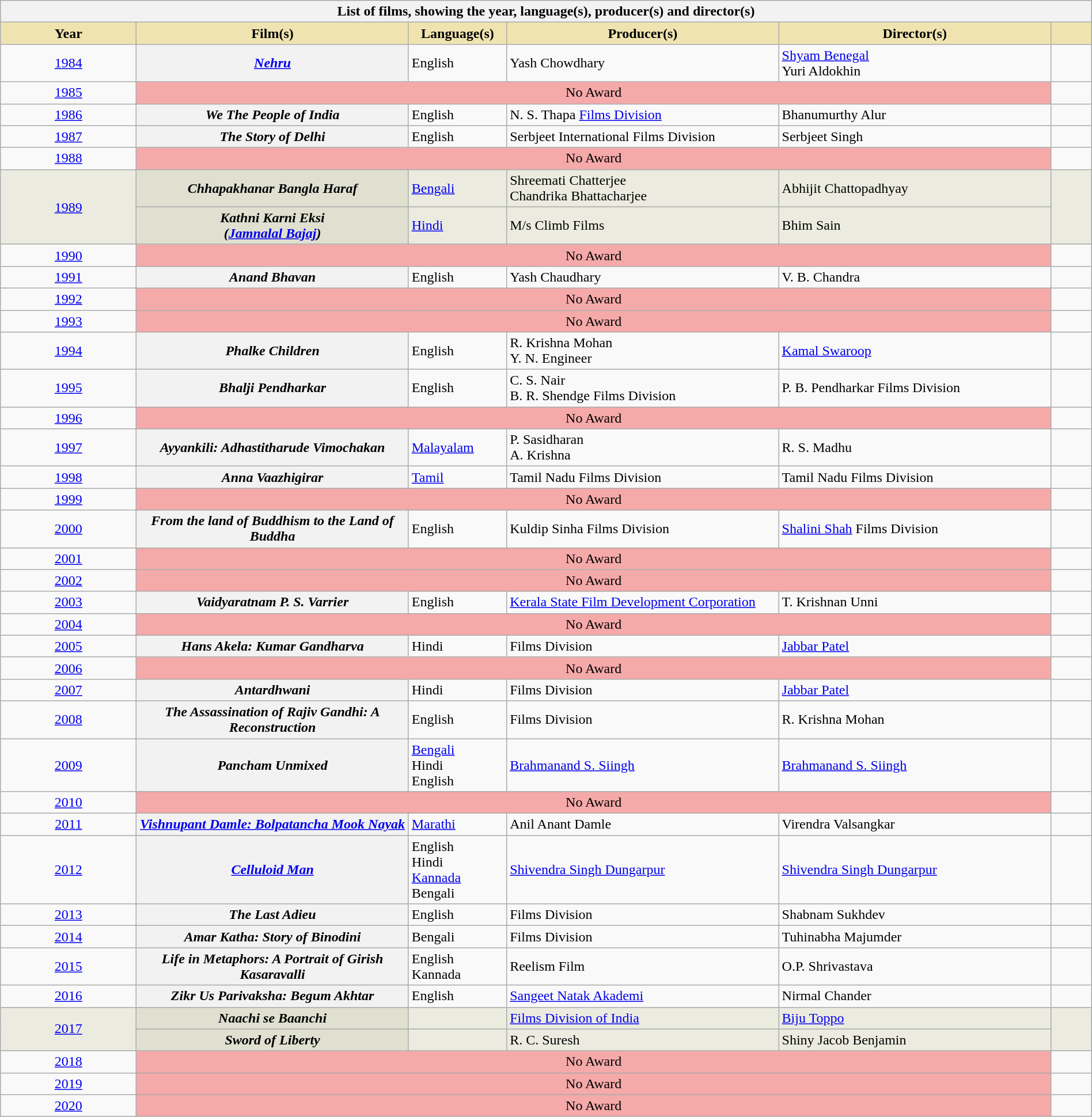<table class="wikitable sortable plainrowheaders" style="width:100%">
<tr>
<th colspan="6">List of films, showing the year, language(s), producer(s) and director(s)</th>
</tr>
<tr>
<th scope="col" style="background-color:#EFE4B0;width:10%;">Year</th>
<th scope="col" style="background-color:#EFE4B0;width:20%;">Film(s)</th>
<th scope="col" style="background-color:#EFE4B0;width:7%;">Language(s)</th>
<th scope="col" style="background-color:#EFE4B0;width:20%;">Producer(s)</th>
<th scope="col" style="background-color:#EFE4B0;width:20%;">Director(s)</th>
<th scope="col" style="background-color:#EFE4B0;width:3%;" class="unsortable"></th>
</tr>
<tr>
<td align="center"><a href='#'>1984<br></a></td>
<th scope="row"><em><a href='#'>Nehru</a></em></th>
<td>English</td>
<td>Yash Chowdhary</td>
<td><a href='#'>Shyam Benegal</a><br>Yuri Aldokhin</td>
<td align="center"></td>
</tr>
<tr>
<td align="center"><a href='#'>1985<br></a></td>
<td colspan="4" style="background-color:#F5A9A9;text-align:center;">No Award</td>
<td align="center"></td>
</tr>
<tr>
<td align="center"><a href='#'>1986<br></a></td>
<th scope="row"><em>We The People of India</em></th>
<td>English</td>
<td>N. S. Thapa  <a href='#'>Films Division</a></td>
<td>Bhanumurthy Alur</td>
<td align="center"></td>
</tr>
<tr>
<td align="center"><a href='#'>1987<br></a></td>
<th scope="row"><em>The Story of Delhi</em></th>
<td>English</td>
<td>Serbjeet International  Films Division</td>
<td>Serbjeet Singh</td>
<td align="center"></td>
</tr>
<tr>
<td align="center"><a href='#'>1988<br></a></td>
<td colspan="4" style="background-color:#F5A9A9;text-align:center;">No Award</td>
<td align="center"></td>
</tr>
<tr style="background-color:#EBEBE0">
<td align="center" rowspan="2"><a href='#'>1989<br></a></td>
<th scope="row" style="background-color:#E0E0D1"><em>Chhapakhanar Bangla Haraf</em></th>
<td><a href='#'>Bengali</a></td>
<td>Shreemati Chatterjee<br>Chandrika Bhattacharjee</td>
<td>Abhijit Chattopadhyay</td>
<td align="center" rowspan="2"></td>
</tr>
<tr style="background-color:#EBEBE0">
<th scope="row" style="background-color:#E0E0D1"><em>Kathni Karni Eksi<br>(<a href='#'>Jamnalal Bajaj</a>)</em></th>
<td><a href='#'>Hindi</a></td>
<td>M/s Climb Films</td>
<td>Bhim Sain</td>
</tr>
<tr>
<td align="center"><a href='#'>1990<br></a></td>
<td colspan="4" style="background-color:#F5A9A9;text-align:center;">No Award</td>
<td align="center"></td>
</tr>
<tr>
<td align="center"><a href='#'>1991<br></a></td>
<th scope="row"><em>Anand Bhavan</em></th>
<td>English</td>
<td>Yash Chaudhary</td>
<td>V. B. Chandra</td>
<td align="center"></td>
</tr>
<tr>
<td align="center"><a href='#'>1992<br></a></td>
<td colspan="4" style="background-color:#F5A9A9;text-align:center;">No Award</td>
<td align="center"></td>
</tr>
<tr>
<td align="center"><a href='#'>1993<br></a></td>
<td colspan="4" style="background-color:#F5A9A9;text-align:center;">No Award</td>
<td align="center"></td>
</tr>
<tr>
<td align="center"><a href='#'>1994<br></a></td>
<th scope="row"><em>Phalke Children</em></th>
<td>English</td>
<td>R. Krishna Mohan<br>Y. N. Engineer</td>
<td><a href='#'>Kamal Swaroop</a></td>
<td align="center"></td>
</tr>
<tr>
<td align="center"><a href='#'>1995<br></a></td>
<th scope="row"><em>Bhalji Pendharkar</em></th>
<td>English</td>
<td>C. S. Nair<br>B. R. Shendge  Films Division</td>
<td>P. B. Pendharkar  Films Division</td>
<td align="center"></td>
</tr>
<tr>
<td align="center"><a href='#'>1996<br></a></td>
<td colspan="4" style="background-color:#F5A9A9;text-align:center;">No Award</td>
<td align="center"></td>
</tr>
<tr>
<td align="center"><a href='#'>1997<br></a></td>
<th scope="row"><em>Ayyankili: Adhastitharude Vimochakan</em></th>
<td><a href='#'>Malayalam</a></td>
<td>P. Sasidharan<br>A. Krishna</td>
<td>R. S. Madhu</td>
<td align="center"></td>
</tr>
<tr>
<td align="center"><a href='#'>1998<br></a></td>
<th scope="row"><em>Anna Vaazhigirar</em></th>
<td><a href='#'>Tamil</a></td>
<td>Tamil Nadu Films Division</td>
<td>Tamil Nadu Films Division</td>
<td align="center"></td>
</tr>
<tr>
<td align="center"><a href='#'>1999<br></a></td>
<td colspan="4" style="background-color:#F5A9A9;text-align:center;">No Award</td>
<td align="center"></td>
</tr>
<tr>
<td align="center"><a href='#'>2000<br></a></td>
<th scope="row"><em>From the land of Buddhism to the Land of Buddha</em></th>
<td>English</td>
<td>Kuldip Sinha  Films Division</td>
<td><a href='#'>Shalini Shah</a>  Films Division</td>
<td align="center"></td>
</tr>
<tr>
<td align="center"><a href='#'>2001<br></a></td>
<td colspan="4" style="background-color:#F5A9A9;text-align:center;">No Award</td>
<td align="center"></td>
</tr>
<tr>
<td align="center"><a href='#'>2002<br></a></td>
<td colspan="4" style="background-color:#F5A9A9;text-align:center;">No Award</td>
<td align="center"></td>
</tr>
<tr>
<td align="center"><a href='#'>2003<br></a></td>
<th scope="row"><em>Vaidyaratnam P. S. Varrier</em></th>
<td>English</td>
<td><a href='#'>Kerala State Film Development Corporation</a></td>
<td>T. Krishnan Unni</td>
<td align="center"></td>
</tr>
<tr>
<td align="center"><a href='#'>2004<br></a></td>
<td colspan="4" style="background-color:#F5A9A9;text-align:center;">No Award</td>
<td align="center"></td>
</tr>
<tr>
<td align="center"><a href='#'>2005<br></a></td>
<th scope="row"><em>Hans Akela: Kumar Gandharva</em></th>
<td>Hindi</td>
<td>Films Division</td>
<td><a href='#'>Jabbar Patel</a></td>
<td align="center"></td>
</tr>
<tr>
<td align="center"><a href='#'>2006<br></a></td>
<td colspan="4" style="background-color:#F5A9A9;text-align:center;">No Award</td>
<td align="center"></td>
</tr>
<tr>
<td align="center"><a href='#'>2007<br></a></td>
<th scope="row"><em>Antardhwani</em></th>
<td>Hindi</td>
<td>Films Division</td>
<td><a href='#'>Jabbar Patel</a></td>
<td align="center"></td>
</tr>
<tr>
<td align="center"><a href='#'>2008<br></a></td>
<th scope="row"><em>The Assassination of Rajiv Gandhi: A Reconstruction</em></th>
<td>English</td>
<td>Films Division</td>
<td>R. Krishna Mohan</td>
<td align="center"></td>
</tr>
<tr>
<td align="center"><a href='#'>2009<br></a></td>
<th scope="row"><em>Pancham Unmixed</em></th>
<td><a href='#'>Bengali</a><br>Hindi<br>English</td>
<td><a href='#'>Brahmanand S. Siingh</a></td>
<td><a href='#'>Brahmanand S. Siingh</a></td>
<td align="center"></td>
</tr>
<tr>
<td align="center"><a href='#'>2010<br></a></td>
<td colspan="4" style="background-color:#F5A9A9;text-align:center;">No Award</td>
<td align="center"></td>
</tr>
<tr>
<td align="center"><a href='#'>2011<br></a></td>
<th scope="row"><em><a href='#'>Vishnupant Damle: Bolpatancha Mook Nayak</a></em></th>
<td><a href='#'>Marathi</a></td>
<td>Anil Anant Damle</td>
<td>Virendra Valsangkar</td>
<td align="center"></td>
</tr>
<tr>
<td align="center"><a href='#'>2012<br></a></td>
<th scope="row"><em><a href='#'>Celluloid Man</a></em></th>
<td>English<br>Hindi<br><a href='#'>Kannada</a><br>Bengali</td>
<td><a href='#'>Shivendra Singh Dungarpur</a></td>
<td><a href='#'>Shivendra Singh Dungarpur</a></td>
<td align="center"></td>
</tr>
<tr>
<td align="center"><a href='#'>2013<br></a></td>
<th scope="row"><em>The Last Adieu</em></th>
<td>English</td>
<td>Films Division</td>
<td>Shabnam Sukhdev</td>
<td align="center"></td>
</tr>
<tr>
<td align="center"><a href='#'>2014<br></a></td>
<th scope="row"><em>Amar Katha: Story of Binodini</em></th>
<td>Bengali</td>
<td>Films Division</td>
<td>Tuhinabha Majumder</td>
<td align="center"></td>
</tr>
<tr>
<td align="center"><a href='#'>2015<br></a></td>
<th scope="row"><em>Life in Metaphors: A Portrait of Girish Kasaravalli</em></th>
<td>English<br>Kannada</td>
<td>Reelism Film</td>
<td>O.P. Shrivastava</td>
<td align="center"></td>
</tr>
<tr>
<td align="center"><a href='#'>2016<br></a></td>
<th scope="row"><em>Zikr Us Parivaksha: Begum Akhtar</em></th>
<td>English</td>
<td><a href='#'>Sangeet Natak Akademi</a></td>
<td>Nirmal Chander</td>
<td align="center"></td>
</tr>
<tr style="background-color:#EBEBE0">
<td align="center" rowspan="2"><a href='#'>2017<br></a></td>
<th scope="row" style="background-color:#E0E0D1"><em>Naachi se Baanchi</em></th>
<td></td>
<td><a href='#'>Films Division of India</a></td>
<td><a href='#'>Biju Toppo</a></td>
<td align="center" rowspan="2"></td>
</tr>
<tr style="background-color:#EBEBE0">
<th scope="row" style="background-color:#E0E0D1"><em>Sword of Liberty</em></th>
<td></td>
<td>R. C. Suresh</td>
<td>Shiny Jacob Benjamin</td>
</tr>
<tr>
<td align="center"><a href='#'>2018<br></a></td>
<td colspan="4" style="background-color:#F5A9A9;text-align:center;">No Award</td>
<td align="center"></td>
</tr>
<tr>
<td align="center"><a href='#'>2019<br></a></td>
<td colspan="4" style="background-color:#F5A9A9;text-align:center;">No Award</td>
<td align="center"></td>
</tr>
<tr>
<td align="center"><a href='#'>2020<br></a></td>
<td colspan="4" style="background-color:#F5A9A9;text-align:center;">No Award</td>
<td align="center"></td>
</tr>
</table>
